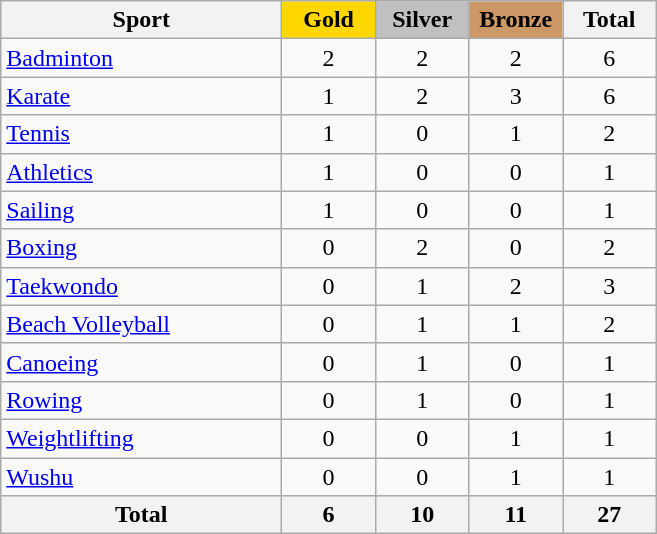<table class="wikitable sortable" style="text-align:center;">
<tr>
<th width=180>Sport</th>
<th scope="col" style="background:gold; width:55px;">Gold</th>
<th scope="col" style="background:silver; width:55px;">Silver</th>
<th scope="col" style="background:#cc9966; width:55px;">Bronze</th>
<th width=55>Total</th>
</tr>
<tr>
<td align=left><a href='#'>Badminton</a></td>
<td>2</td>
<td>2</td>
<td>2</td>
<td>6</td>
</tr>
<tr>
<td align=left><a href='#'>Karate</a></td>
<td>1</td>
<td>2</td>
<td>3</td>
<td>6</td>
</tr>
<tr>
<td align=left><a href='#'>Tennis</a></td>
<td>1</td>
<td>0</td>
<td>1</td>
<td>2</td>
</tr>
<tr>
<td align=left><a href='#'>Athletics</a></td>
<td>1</td>
<td>0</td>
<td>0</td>
<td>1</td>
</tr>
<tr>
<td align=left><a href='#'>Sailing</a></td>
<td>1</td>
<td>0</td>
<td>0</td>
<td>1</td>
</tr>
<tr>
<td align=left><a href='#'>Boxing</a></td>
<td>0</td>
<td>2</td>
<td>0</td>
<td>2</td>
</tr>
<tr>
<td align=left><a href='#'>Taekwondo</a></td>
<td>0</td>
<td>1</td>
<td>2</td>
<td>3</td>
</tr>
<tr>
<td align=left><a href='#'>Beach Volleyball</a></td>
<td>0</td>
<td>1</td>
<td>1</td>
<td>2</td>
</tr>
<tr>
<td align=left><a href='#'>Canoeing</a></td>
<td>0</td>
<td>1</td>
<td>0</td>
<td>1</td>
</tr>
<tr>
<td align=left><a href='#'>Rowing</a></td>
<td>0</td>
<td>1</td>
<td>0</td>
<td>1</td>
</tr>
<tr>
<td align=left><a href='#'>Weightlifting</a></td>
<td>0</td>
<td>0</td>
<td>1</td>
<td>1</td>
</tr>
<tr>
<td align=left><a href='#'>Wushu</a></td>
<td>0</td>
<td>0</td>
<td>1</td>
<td>1</td>
</tr>
<tr class="sortbottom">
<th>Total</th>
<th>6</th>
<th>10</th>
<th>11</th>
<th>27</th>
</tr>
</table>
